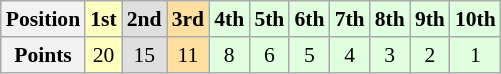<table class="wikitable" style="font-size:90%; text-align:center;">
<tr>
<th>Position</th>
<th style="background:#ffffbf;">1st</th>
<th style="background:#dfdfdf;">2nd</th>
<th style="background:#ffdf9f;">3rd</th>
<th style="background:#dfffdf;">4th</th>
<th style="background:#dfffdf;">5th</th>
<th style="background:#dfffdf;">6th</th>
<th style="background:#dfffdf;">7th</th>
<th style="background:#dfffdf;">8th</th>
<th style="background:#dfffdf;">9th</th>
<th style="background:#dfffdf;">10th</th>
</tr>
<tr>
<th>Points</th>
<td style="background:#ffffbf;">20</td>
<td style="background:#dfdfdf;">15</td>
<td style="background:#ffdf9f;">11</td>
<td style="background:#dfffdf;">8</td>
<td style="background:#dfffdf;">6</td>
<td style="background:#dfffdf;">5</td>
<td style="background:#dfffdf;">4</td>
<td style="background:#dfffdf;">3</td>
<td style="background:#dfffdf;">2</td>
<td style="background:#dfffdf;">1</td>
</tr>
</table>
